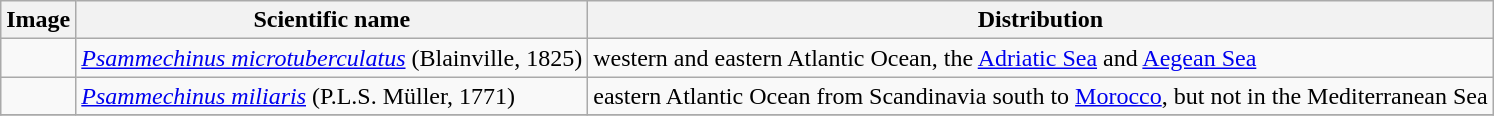<table class="wikitable">
<tr>
<th>Image</th>
<th>Scientific name</th>
<th>Distribution</th>
</tr>
<tr>
<td></td>
<td><em><a href='#'>Psammechinus microtuberculatus</a></em> (Blainville, 1825)</td>
<td>western and eastern Atlantic Ocean, the <a href='#'>Adriatic Sea</a> and <a href='#'>Aegean Sea</a></td>
</tr>
<tr>
<td></td>
<td><em><a href='#'>Psammechinus miliaris</a></em> (P.L.S. Müller, 1771)</td>
<td>eastern Atlantic Ocean from Scandinavia south to <a href='#'>Morocco</a>, but not in the Mediterranean Sea</td>
</tr>
<tr>
</tr>
</table>
